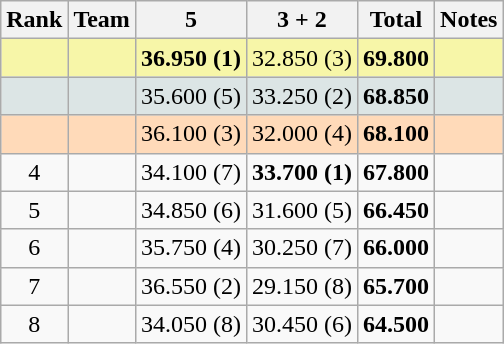<table class="wikitable sortable" style="text-align:center">
<tr>
<th scope=col>Rank</th>
<th scope=col>Team</th>
<th scope=col>5 </th>
<th scope=col>3  + 2 </th>
<th scope=col>Total</th>
<th>Notes</th>
</tr>
<tr bgcolor=F7F6A8>
<td></td>
<td align=left></td>
<td><strong>36.950 (1)</strong></td>
<td>32.850 (3)</td>
<td><strong>69.800</strong></td>
<td></td>
</tr>
<tr bgcolor=DCE5E5>
<td></td>
<td align=left></td>
<td>35.600 (5)</td>
<td>33.250 (2)</td>
<td><strong>68.850</strong></td>
<td></td>
</tr>
<tr bgcolor=FFDAB9>
<td></td>
<td align=left></td>
<td>36.100 (3)</td>
<td>32.000 (4)</td>
<td><strong>68.100</strong></td>
<td></td>
</tr>
<tr>
<td>4</td>
<td align=left></td>
<td>34.100 (7)</td>
<td><strong>33.700 (1)</strong></td>
<td><strong>67.800</strong></td>
<td></td>
</tr>
<tr>
<td>5</td>
<td align=left></td>
<td>34.850 (6)</td>
<td>31.600 (5)</td>
<td><strong>66.450</strong></td>
<td></td>
</tr>
<tr>
<td>6</td>
<td align=left></td>
<td>35.750 (4)</td>
<td>30.250 (7)</td>
<td><strong>66.000</strong></td>
<td></td>
</tr>
<tr>
<td>7</td>
<td align=left></td>
<td>36.550 (2)</td>
<td>29.150 (8)</td>
<td><strong>65.700</strong></td>
<td></td>
</tr>
<tr>
<td>8</td>
<td align=left></td>
<td>34.050 (8)</td>
<td>30.450 (6)</td>
<td><strong>64.500</strong></td>
<td></td>
</tr>
</table>
